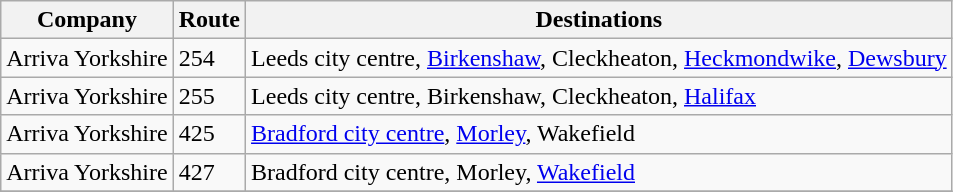<table class="wikitable">
<tr>
<th>Company</th>
<th>Route</th>
<th>Destinations</th>
</tr>
<tr>
<td>Arriva Yorkshire</td>
<td>254</td>
<td>Leeds city centre, <a href='#'>Birkenshaw</a>, Cleckheaton, <a href='#'>Heckmondwike</a>, <a href='#'>Dewsbury</a></td>
</tr>
<tr>
<td>Arriva Yorkshire</td>
<td>255</td>
<td>Leeds city centre, Birkenshaw, Cleckheaton, <a href='#'>Halifax</a></td>
</tr>
<tr>
<td>Arriva Yorkshire</td>
<td>425</td>
<td><a href='#'>Bradford city centre</a>, <a href='#'>Morley</a>, Wakefield</td>
</tr>
<tr>
<td>Arriva Yorkshire</td>
<td>427</td>
<td>Bradford city centre, Morley, <a href='#'>Wakefield</a></td>
</tr>
<tr>
</tr>
</table>
